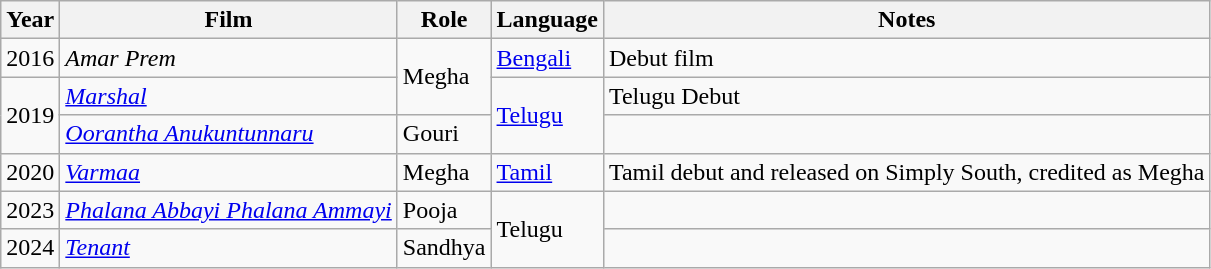<table class="wikitable sortable">
<tr>
<th>Year</th>
<th>Film</th>
<th>Role</th>
<th>Language</th>
<th>Notes</th>
</tr>
<tr>
<td>2016</td>
<td><em>Amar Prem</em></td>
<td rowspan="2">Megha</td>
<td><a href='#'>Bengali</a></td>
<td>Debut film</td>
</tr>
<tr>
<td rowspan="2">2019</td>
<td><em><a href='#'>Marshal</a></em></td>
<td rowspan="2"><a href='#'>Telugu</a></td>
<td>Telugu Debut</td>
</tr>
<tr>
<td><em><a href='#'>Oorantha Anukuntunnaru</a></em></td>
<td>Gouri</td>
<td></td>
</tr>
<tr>
<td>2020</td>
<td><em><a href='#'>Varmaa</a></em></td>
<td>Megha</td>
<td><a href='#'>Tamil</a></td>
<td>Tamil debut and released on Simply South, credited as Megha</td>
</tr>
<tr>
<td>2023</td>
<td><em><a href='#'>Phalana Abbayi Phalana Ammayi</a></em></td>
<td>Pooja</td>
<td rowspan="2" [Telugu language>Telugu</td>
<td></td>
</tr>
<tr>
<td>2024</td>
<td><em><a href='#'>Tenant</a></em></td>
<td>Sandhya</td>
<td></td>
</tr>
</table>
